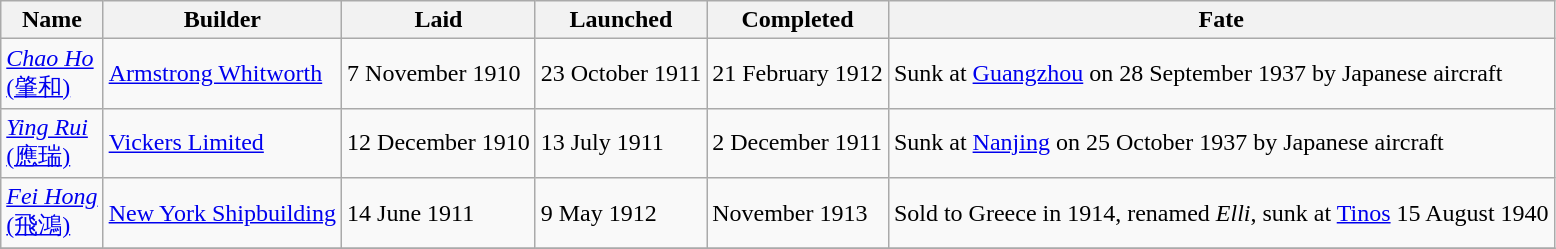<table class="wikitable">
<tr>
<th>Name</th>
<th>Builder</th>
<th>Laid</th>
<th>Launched</th>
<th>Completed</th>
<th>Fate</th>
</tr>
<tr>
<td><a href='#'><em>Chao Ho</em><br>(肇和)</a></td>
<td><a href='#'>Armstrong Whitworth</a></td>
<td>7 November 1910</td>
<td>23 October 1911</td>
<td>21 February 1912</td>
<td>Sunk at <a href='#'>Guangzhou</a> on 28 September 1937 by Japanese aircraft</td>
</tr>
<tr>
<td><a href='#'><em>Ying Rui</em><br>(應瑞)</a></td>
<td><a href='#'>Vickers Limited</a></td>
<td>12 December 1910</td>
<td>13 July 1911</td>
<td>2 December 1911</td>
<td>Sunk at <a href='#'>Nanjing</a> on 25 October 1937 by Japanese aircraft</td>
</tr>
<tr>
<td><a href='#'><em>Fei Hong</em><br>(飛鴻)</a></td>
<td><a href='#'>New York Shipbuilding</a></td>
<td>14 June 1911</td>
<td>9 May 1912</td>
<td>November 1913</td>
<td>Sold to Greece in 1914, renamed <em>Elli</em>, sunk at <a href='#'>Tinos</a> 15 August 1940</td>
</tr>
<tr>
</tr>
</table>
